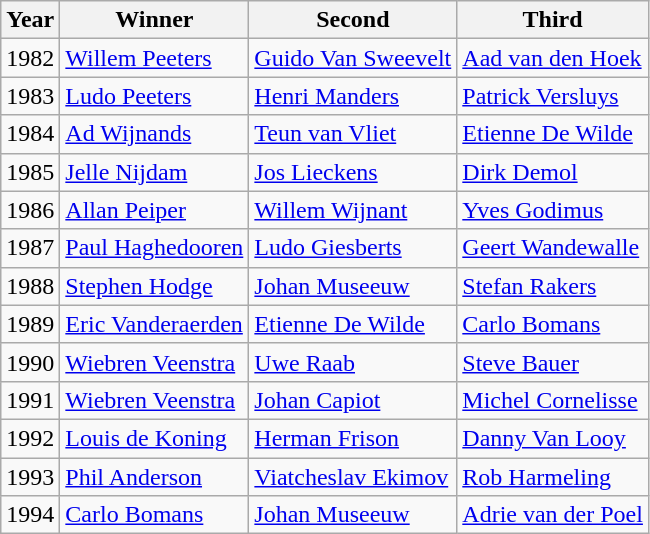<table class="wikitable sortable">
<tr>
<th>Year</th>
<th>Winner</th>
<th>Second</th>
<th>Third</th>
</tr>
<tr>
<td>1982</td>
<td> <a href='#'>Willem Peeters</a></td>
<td> <a href='#'>Guido Van Sweevelt</a></td>
<td> <a href='#'>Aad van den Hoek</a></td>
</tr>
<tr>
<td>1983</td>
<td> <a href='#'>Ludo Peeters</a></td>
<td> <a href='#'>Henri Manders</a></td>
<td> <a href='#'>Patrick Versluys</a></td>
</tr>
<tr>
<td>1984</td>
<td> <a href='#'>Ad Wijnands</a></td>
<td> <a href='#'>Teun van Vliet</a></td>
<td> <a href='#'>Etienne De Wilde</a></td>
</tr>
<tr>
<td>1985</td>
<td> <a href='#'>Jelle Nijdam</a></td>
<td> <a href='#'>Jos Lieckens</a></td>
<td> <a href='#'>Dirk Demol</a></td>
</tr>
<tr>
<td>1986</td>
<td> <a href='#'>Allan Peiper</a></td>
<td> <a href='#'>Willem Wijnant</a></td>
<td> <a href='#'>Yves Godimus</a></td>
</tr>
<tr>
<td>1987</td>
<td> <a href='#'>Paul Haghedooren</a></td>
<td> <a href='#'>Ludo Giesberts</a></td>
<td> <a href='#'>Geert Wandewalle</a></td>
</tr>
<tr>
<td>1988</td>
<td> <a href='#'>Stephen Hodge</a></td>
<td> <a href='#'>Johan Museeuw</a></td>
<td> <a href='#'>Stefan Rakers</a></td>
</tr>
<tr>
<td>1989</td>
<td> <a href='#'>Eric Vanderaerden</a></td>
<td> <a href='#'>Etienne De Wilde</a></td>
<td> <a href='#'>Carlo Bomans</a></td>
</tr>
<tr>
<td>1990</td>
<td> <a href='#'>Wiebren Veenstra</a></td>
<td> <a href='#'>Uwe Raab</a></td>
<td> <a href='#'>Steve Bauer</a></td>
</tr>
<tr>
<td>1991</td>
<td> <a href='#'>Wiebren Veenstra</a></td>
<td> <a href='#'>Johan Capiot</a></td>
<td> <a href='#'>Michel Cornelisse</a></td>
</tr>
<tr>
<td>1992</td>
<td> <a href='#'>Louis de Koning</a></td>
<td> <a href='#'>Herman Frison</a></td>
<td> <a href='#'>Danny Van Looy</a></td>
</tr>
<tr>
<td>1993</td>
<td> <a href='#'>Phil Anderson</a></td>
<td> <a href='#'>Viatcheslav Ekimov</a></td>
<td> <a href='#'>Rob Harmeling</a></td>
</tr>
<tr>
<td>1994</td>
<td> <a href='#'>Carlo Bomans</a></td>
<td> <a href='#'>Johan Museeuw</a></td>
<td> <a href='#'>Adrie van der Poel</a></td>
</tr>
</table>
